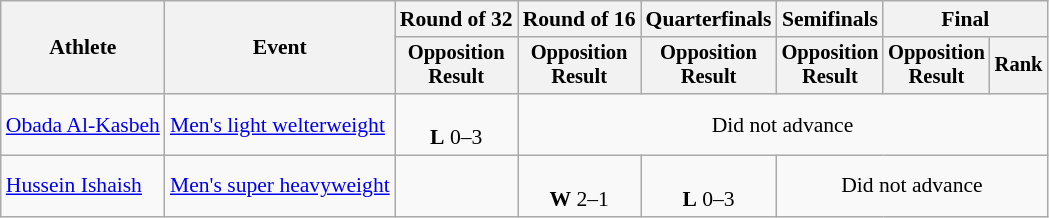<table class="wikitable" style="font-size:90%">
<tr>
<th rowspan=2>Athlete</th>
<th rowspan=2>Event</th>
<th>Round of 32</th>
<th>Round of 16</th>
<th>Quarterfinals</th>
<th>Semifinals</th>
<th colspan=2>Final</th>
</tr>
<tr style="font-size:95%">
<th>Opposition<br>Result</th>
<th>Opposition<br>Result</th>
<th>Opposition<br>Result</th>
<th>Opposition<br>Result</th>
<th>Opposition<br>Result</th>
<th>Rank</th>
</tr>
<tr align=center>
<td align=left><a href='#'>Obada Al-Kasbeh</a></td>
<td align=left><a href='#'>Men's light welterweight</a></td>
<td><br><strong>L</strong> 0–3</td>
<td colspan=5>Did not advance</td>
</tr>
<tr align=center>
<td align=left><a href='#'>Hussein Ishaish</a></td>
<td align=left><a href='#'>Men's super heavyweight</a></td>
<td></td>
<td><br><strong>W</strong> 2–1</td>
<td><br><strong>L</strong> 0–3</td>
<td colspan=3>Did not advance</td>
</tr>
</table>
